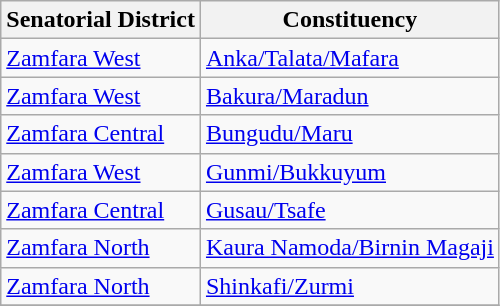<table class="wikitable sortable">
<tr>
<th>Senatorial District</th>
<th>Constituency</th>
</tr>
<tr>
<td><a href='#'>Zamfara West</a></td>
<td><a href='#'>Anka/Talata/Mafara</a></td>
</tr>
<tr>
<td><a href='#'>Zamfara West</a></td>
<td><a href='#'>Bakura/Maradun</a></td>
</tr>
<tr>
<td><a href='#'>Zamfara Central</a></td>
<td><a href='#'>Bungudu/Maru</a></td>
</tr>
<tr>
<td><a href='#'>Zamfara West</a></td>
<td><a href='#'>Gunmi/Bukkuyum</a></td>
</tr>
<tr>
<td><a href='#'>Zamfara Central</a></td>
<td><a href='#'>Gusau/Tsafe</a></td>
</tr>
<tr>
<td><a href='#'>Zamfara North</a></td>
<td><a href='#'>Kaura Namoda/Birnin Magaji</a></td>
</tr>
<tr>
<td><a href='#'>Zamfara North</a></td>
<td><a href='#'>Shinkafi/Zurmi</a></td>
</tr>
<tr>
</tr>
</table>
